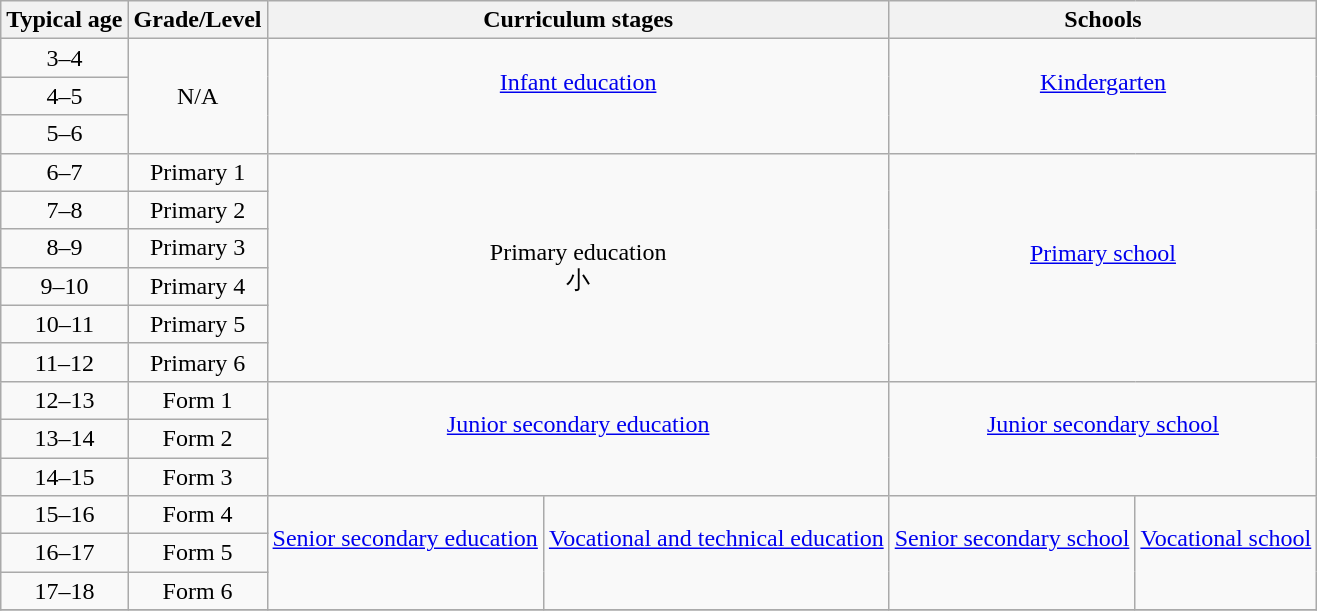<table class="wikitable" style="text-align:center">
<tr>
<th>Typical age</th>
<th>Grade/Level</th>
<th colspan=2>Curriculum stages</th>
<th colspan=2>Schools</th>
</tr>
<tr>
<td>3–4</td>
<td rowspan=3>N/A</td>
<td colspan=2 rowspan=3><a href='#'>Infant education</a><br><br></td>
<td colspan="2" rowspan="3"><a href='#'>Kindergarten</a><br><br></td>
</tr>
<tr>
<td>4–5</td>
</tr>
<tr>
<td>5–6</td>
</tr>
<tr>
<td>6–7</td>
<td>Primary 1</td>
<td colspan=2 rowspan=6>Primary education<br>小<br></td>
<td colspan="2" rowspan="6"><a href='#'>Primary school</a><br><br></td>
</tr>
<tr>
<td>7–8</td>
<td>Primary 2</td>
</tr>
<tr>
<td>8–9</td>
<td>Primary 3</td>
</tr>
<tr>
<td>9–10</td>
<td>Primary 4</td>
</tr>
<tr>
<td>10–11</td>
<td>Primary 5</td>
</tr>
<tr>
<td>11–12</td>
<td>Primary 6</td>
</tr>
<tr>
<td>12–13</td>
<td>Form 1</td>
<td colspan=2 rowspan=3><a href='#'>Junior secondary education</a><br><br></td>
<td colspan="2" rowspan="3"><a href='#'>Junior secondary school</a><br><br></td>
</tr>
<tr>
<td>13–14</td>
<td>Form 2</td>
</tr>
<tr>
<td>14–15</td>
<td>Form 3</td>
</tr>
<tr>
<td>15–16</td>
<td>Form 4</td>
<td rowspan=3><a href='#'>Senior secondary education</a><br><br></td>
<td rowspan="3"><a href='#'>Vocational and technical education</a><br><br></td>
<td rowspan="3"><a href='#'>Senior secondary school</a><br><br></td>
<td rowspan=3><a href='#'>Vocational school</a><br><br></td>
</tr>
<tr>
<td>16–17</td>
<td>Form 5</td>
</tr>
<tr>
<td>17–18</td>
<td>Form 6</td>
</tr>
<tr>
</tr>
</table>
